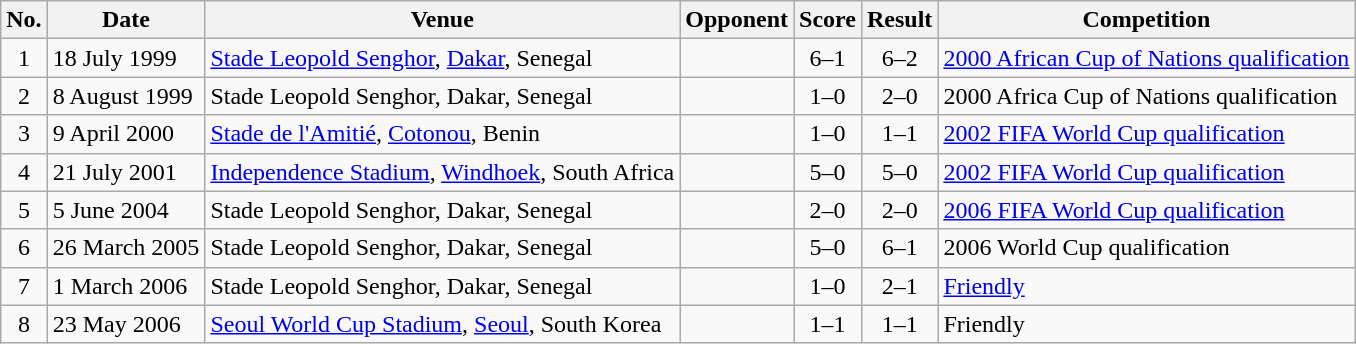<table class="wikitable sortable">
<tr>
<th scope="col">No.</th>
<th scope="col">Date</th>
<th scope="col">Venue</th>
<th scope="col">Opponent</th>
<th scope="col">Score</th>
<th scope="col">Result</th>
<th scope="col">Competition</th>
</tr>
<tr>
<td align="center">1</td>
<td>18 July 1999</td>
<td><a href='#'>Stade Leopold Senghor</a>, <a href='#'>Dakar</a>, Senegal</td>
<td></td>
<td align="center">6–1</td>
<td align="center">6–2</td>
<td><a href='#'>2000 African Cup of Nations qualification</a></td>
</tr>
<tr>
<td align="center">2</td>
<td>8 August 1999</td>
<td>Stade Leopold Senghor, Dakar, Senegal</td>
<td></td>
<td align="center">1–0</td>
<td align="center">2–0</td>
<td>2000 Africa Cup of Nations qualification</td>
</tr>
<tr>
<td align="center">3</td>
<td>9 April 2000</td>
<td><a href='#'>Stade de l'Amitié</a>, <a href='#'>Cotonou</a>, Benin</td>
<td></td>
<td align="center">1–0</td>
<td align="center">1–1</td>
<td><a href='#'>2002 FIFA World Cup qualification</a></td>
</tr>
<tr>
<td align="center">4</td>
<td>21 July 2001</td>
<td><a href='#'>Independence Stadium</a>, <a href='#'>Windhoek</a>, South Africa</td>
<td></td>
<td align="center">5–0</td>
<td align="center">5–0</td>
<td><a href='#'>2002 FIFA World Cup qualification</a></td>
</tr>
<tr>
<td align="center">5</td>
<td>5 June 2004</td>
<td>Stade Leopold Senghor, Dakar, Senegal</td>
<td></td>
<td align="center">2–0</td>
<td align="center">2–0</td>
<td><a href='#'>2006 FIFA World Cup qualification</a></td>
</tr>
<tr>
<td align="center">6</td>
<td>26 March 2005</td>
<td>Stade Leopold Senghor, Dakar, Senegal</td>
<td></td>
<td align="center">5–0</td>
<td align="center">6–1</td>
<td>2006 World Cup qualification</td>
</tr>
<tr>
<td align="center">7</td>
<td>1 March 2006</td>
<td>Stade Leopold Senghor, Dakar, Senegal</td>
<td></td>
<td align="center">1–0</td>
<td align="center">2–1</td>
<td><a href='#'>Friendly</a></td>
</tr>
<tr>
<td align="center">8</td>
<td>23 May 2006</td>
<td><a href='#'>Seoul World Cup Stadium</a>, <a href='#'>Seoul</a>, South Korea</td>
<td></td>
<td align="center">1–1</td>
<td align="center">1–1</td>
<td>Friendly</td>
</tr>
</table>
